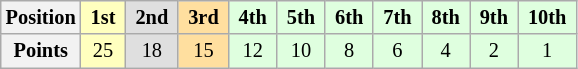<table class="wikitable" style="font-size:85%; text-align:center">
<tr>
<th>Position</th>
<td style="background:#ffffbf"> <strong>1st</strong> </td>
<td style="background:#dfdfdf"> <strong>2nd</strong> </td>
<td style="background:#ffdf9f"> <strong>3rd</strong> </td>
<td style="background:#dfffdf"> <strong>4th</strong> </td>
<td style="background:#dfffdf"> <strong>5th</strong> </td>
<td style="background:#dfffdf"> <strong>6th</strong> </td>
<td style="background:#dfffdf"> <strong>7th</strong> </td>
<td style="background:#dfffdf"> <strong>8th</strong> </td>
<td style="background:#dfffdf"> <strong>9th</strong> </td>
<td style="background:#dfffdf"> <strong>10th</strong> </td>
</tr>
<tr>
<th>Points</th>
<td style="background:#ffffbf">25</td>
<td style="background:#dfdfdf">18</td>
<td style="background:#ffdf9f">15</td>
<td style="background:#dfffdf">12</td>
<td style="background:#dfffdf">10</td>
<td style="background:#dfffdf">8</td>
<td style="background:#dfffdf">6</td>
<td style="background:#dfffdf">4</td>
<td style="background:#dfffdf">2</td>
<td style="background:#dfffdf">1</td>
</tr>
</table>
